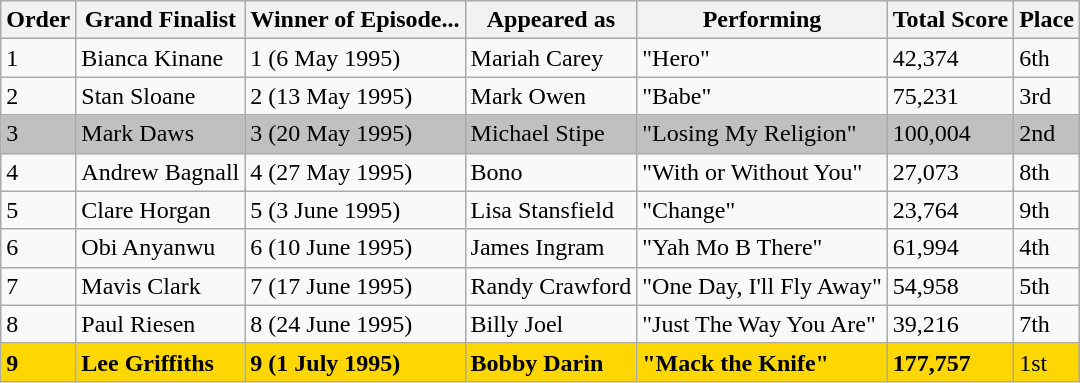<table class="wikitable sortable">
<tr>
<th>Order</th>
<th>Grand Finalist</th>
<th>Winner of Episode...</th>
<th>Appeared as</th>
<th>Performing</th>
<th>Total Score</th>
<th>Place</th>
</tr>
<tr>
<td>1</td>
<td>Bianca Kinane</td>
<td>1 (6 May 1995)</td>
<td>Mariah Carey</td>
<td>"Hero"</td>
<td>42,374</td>
<td>6th</td>
</tr>
<tr>
<td>2</td>
<td>Stan Sloane</td>
<td>2 (13 May 1995)</td>
<td>Mark Owen</td>
<td>"Babe"</td>
<td>75,231</td>
<td>3rd</td>
</tr>
<tr style="background:silver;">
<td>3</td>
<td>Mark Daws</td>
<td>3 (20 May 1995)</td>
<td>Michael Stipe</td>
<td>"Losing My Religion"</td>
<td>100,004</td>
<td>2nd</td>
</tr>
<tr>
<td>4</td>
<td>Andrew Bagnall</td>
<td>4 (27 May 1995)</td>
<td>Bono</td>
<td>"With or Without You"</td>
<td>27,073</td>
<td>8th</td>
</tr>
<tr>
<td>5</td>
<td>Clare Horgan</td>
<td>5 (3 June 1995)</td>
<td>Lisa Stansfield</td>
<td>"Change"</td>
<td>23,764</td>
<td>9th</td>
</tr>
<tr>
<td>6</td>
<td>Obi Anyanwu</td>
<td>6 (10 June 1995)</td>
<td>James Ingram</td>
<td>"Yah Mo B There"</td>
<td>61,994</td>
<td>4th</td>
</tr>
<tr>
<td>7</td>
<td>Mavis Clark</td>
<td>7 (17 June 1995)</td>
<td>Randy Crawford</td>
<td>"One Day, I'll Fly Away"</td>
<td>54,958</td>
<td>5th</td>
</tr>
<tr>
<td>8</td>
<td>Paul Riesen</td>
<td>8 (24 June 1995)</td>
<td>Billy Joel</td>
<td>"Just The Way You Are"</td>
<td>39,216</td>
<td>7th</td>
</tr>
<tr style="background:gold;">
<td><strong>9</strong></td>
<td><strong>Lee Griffiths</strong></td>
<td><strong>9 (1 July 1995)</strong></td>
<td><strong>Bobby Darin</strong></td>
<td><strong>"Mack the Knife"</strong></td>
<td><strong>177,757</strong></td>
<td>1st</td>
</tr>
</table>
